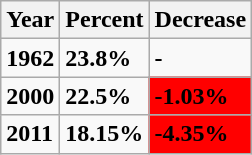<table class="wikitable">
<tr>
<th><strong>Year</strong></th>
<th><strong>Percent</strong></th>
<th><strong>Decrease</strong></th>
</tr>
<tr>
<td><strong>1962</strong></td>
<td><strong>23.8%</strong></td>
<td><strong>-</strong></td>
</tr>
<tr>
<td><strong>2000</strong></td>
<td><strong>22.5%</strong></td>
<td style="background: Red"><strong>-1.03%</strong></td>
</tr>
<tr>
<td><strong>2011</strong></td>
<td><strong>18.15%</strong></td>
<td style="background: Red"><strong>-4.35%</strong></td>
</tr>
</table>
